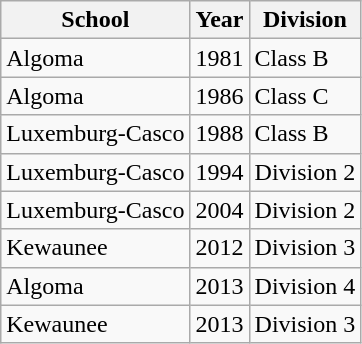<table class="wikitable">
<tr>
<th>School</th>
<th>Year</th>
<th>Division</th>
</tr>
<tr>
<td>Algoma</td>
<td>1981</td>
<td>Class B</td>
</tr>
<tr>
<td>Algoma</td>
<td>1986</td>
<td>Class C</td>
</tr>
<tr>
<td>Luxemburg-Casco</td>
<td>1988</td>
<td>Class B</td>
</tr>
<tr>
<td>Luxemburg-Casco</td>
<td>1994</td>
<td>Division 2</td>
</tr>
<tr>
<td>Luxemburg-Casco</td>
<td>2004</td>
<td>Division 2</td>
</tr>
<tr>
<td>Kewaunee</td>
<td>2012</td>
<td>Division 3</td>
</tr>
<tr>
<td>Algoma</td>
<td>2013</td>
<td>Division 4</td>
</tr>
<tr>
<td>Kewaunee</td>
<td>2013</td>
<td>Division 3</td>
</tr>
</table>
